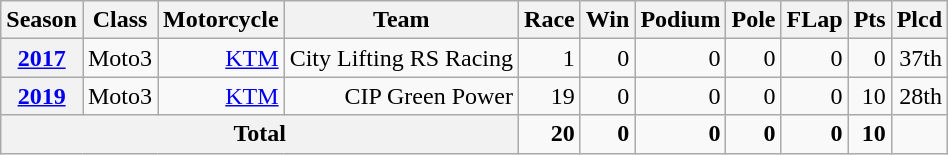<table class="wikitable" style="text-align:right;">
<tr>
<th>Season</th>
<th>Class</th>
<th>Motorcycle</th>
<th>Team</th>
<th>Race</th>
<th>Win</th>
<th>Podium</th>
<th>Pole</th>
<th>FLap</th>
<th>Pts</th>
<th>Plcd</th>
</tr>
<tr>
<th><a href='#'>2017</a></th>
<td>Moto3</td>
<td><a href='#'>KTM</a></td>
<td>City Lifting RS Racing</td>
<td>1</td>
<td>0</td>
<td>0</td>
<td>0</td>
<td>0</td>
<td>0</td>
<td>37th</td>
</tr>
<tr>
<th><a href='#'>2019</a></th>
<td>Moto3</td>
<td><a href='#'>KTM</a></td>
<td>CIP Green Power</td>
<td>19</td>
<td>0</td>
<td>0</td>
<td>0</td>
<td>0</td>
<td>10</td>
<td>28th</td>
</tr>
<tr>
<th colspan="4">Total</th>
<td><strong>20</strong></td>
<td><strong>0</strong></td>
<td><strong>0</strong></td>
<td><strong>0</strong></td>
<td><strong>0</strong></td>
<td><strong>10</strong></td>
<td></td>
</tr>
</table>
